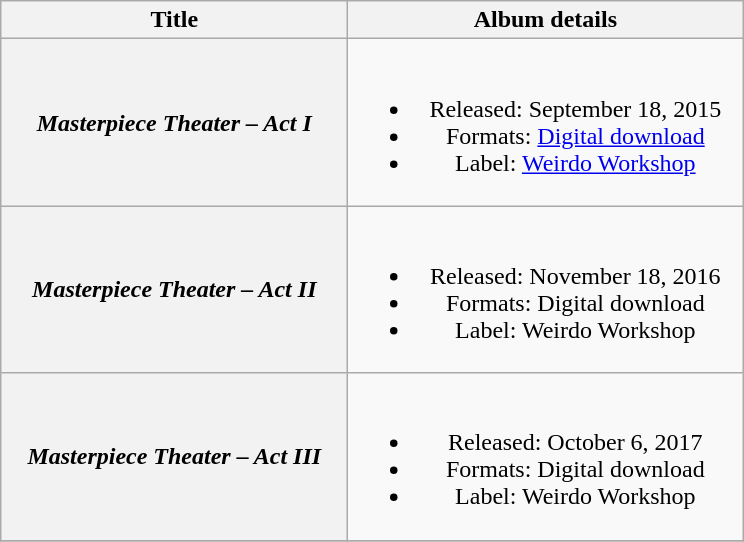<table class="wikitable plainrowheaders" style="text-align:center;">
<tr>
<th scope="col" style="width:14em;">Title</th>
<th scope="col" style="width:16em;">Album details</th>
</tr>
<tr>
<th scope="row"><em>Masterpiece Theater – Act I</em></th>
<td><br><ul><li>Released: September 18, 2015</li><li>Formats: <a href='#'>Digital download</a></li><li>Label: <a href='#'>Weirdo Workshop</a></li></ul></td>
</tr>
<tr>
<th scope="row"><em>Masterpiece Theater – Act II</em></th>
<td><br><ul><li>Released: November 18, 2016</li><li>Formats: Digital download</li><li>Label: Weirdo Workshop</li></ul></td>
</tr>
<tr>
<th scope="row"><em>Masterpiece Theater – Act III</em></th>
<td><br><ul><li>Released: October 6, 2017</li><li>Formats: Digital download</li><li>Label: Weirdo Workshop</li></ul></td>
</tr>
<tr>
</tr>
</table>
